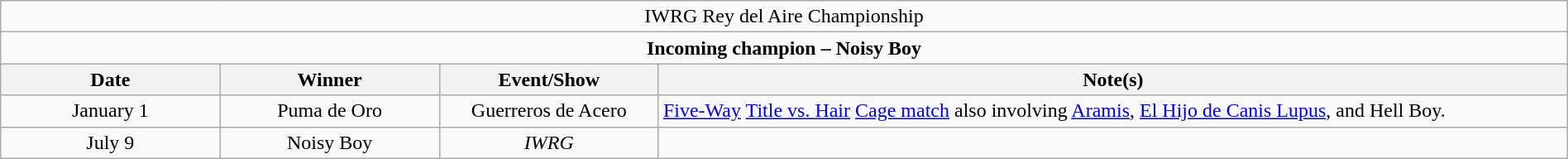<table class="wikitable" style="text-align:center; width:100%;">
<tr>
<td colspan="5" style="text-align: center;">IWRG Rey del Aire Championship</td>
</tr>
<tr>
<td colspan="5" style="text-align: center;"><strong>Incoming champion – Noisy Boy</strong></td>
</tr>
<tr>
<th width=14%>Date</th>
<th width=14%>Winner</th>
<th width=14%>Event/Show</th>
<th width=58%>Note(s)</th>
</tr>
<tr>
<td>January 1</td>
<td>Puma de Oro</td>
<td>Guerreros de Acero</td>
<td align=left><a href='#'>Five-Way</a> <a href='#'>Title vs. Hair</a> <a href='#'>Cage match</a> also involving <a href='#'>Aramis</a>, <a href='#'>El Hijo de Canis Lupus</a>, and Hell Boy.</td>
</tr>
<tr>
<td>July 9</td>
<td>Noisy Boy</td>
<td><em>IWRG</em></td>
<td></td>
</tr>
</table>
